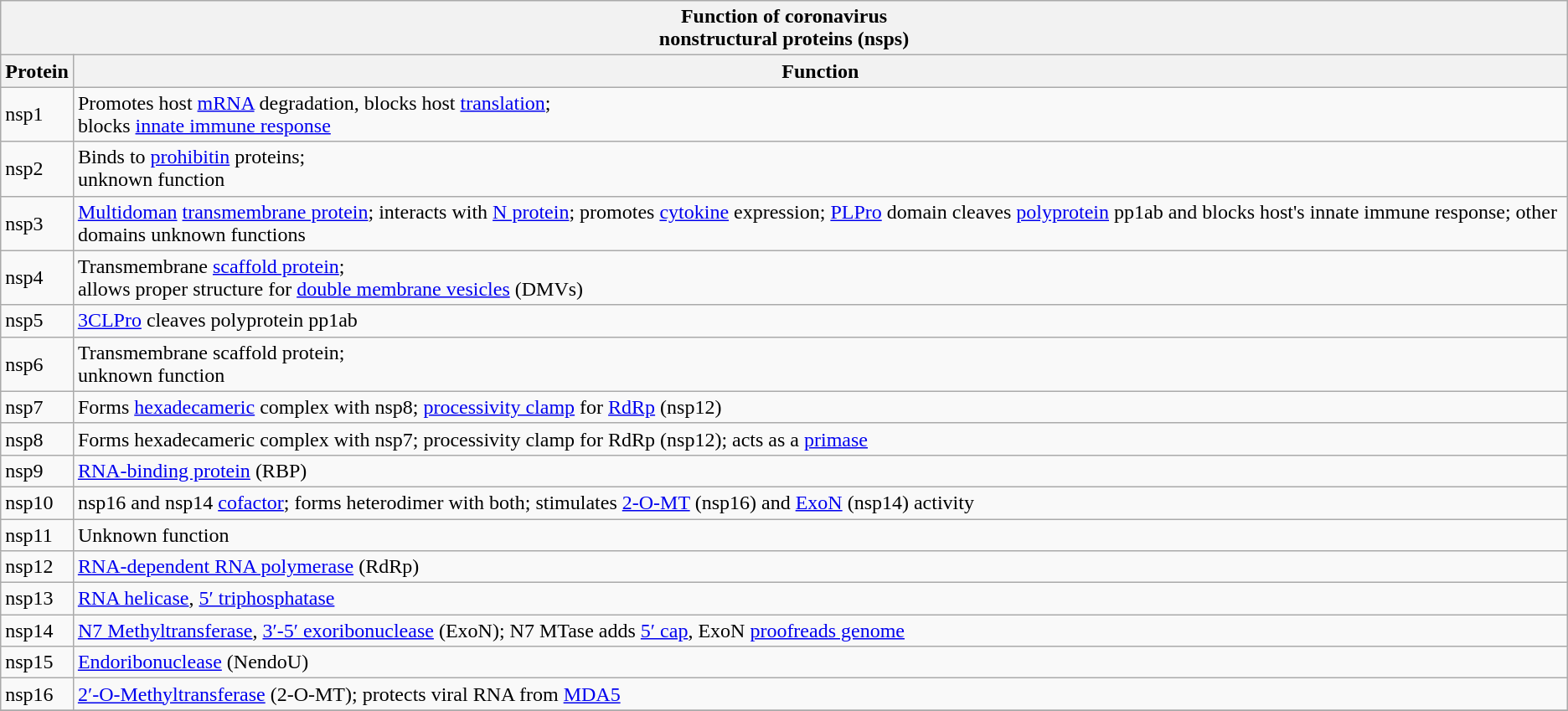<table class="wikitable mw-collapsible mw-collapsed" |col2style=text-align:right style="width:auto; float:right; clear:right; margin:0px 0px 0.5em 1em">
<tr>
<th colspan=2>Function of coronavirus <br> nonstructural proteins (nsps)</th>
</tr>
<tr>
<th>Protein</th>
<th>Function</th>
</tr>
<tr>
<td>nsp1</td>
<td>Promotes host <a href='#'>mRNA</a> degradation, blocks host <a href='#'>translation</a>; <br>blocks <a href='#'>innate immune response</a></td>
</tr>
<tr>
<td>nsp2</td>
<td>Binds to <a href='#'>prohibitin</a> proteins; <br>unknown function</td>
</tr>
<tr>
<td>nsp3</td>
<td><a href='#'>Multidoman</a> <a href='#'>transmembrane protein</a>; interacts with <a href='#'>N protein</a>; promotes <a href='#'>cytokine</a> expression; <a href='#'>PLPro</a> domain cleaves <a href='#'>polyprotein</a> pp1ab and blocks host's innate immune response; other domains unknown functions</td>
</tr>
<tr>
<td>nsp4</td>
<td>Transmembrane <a href='#'>scaffold protein</a>; <br>allows proper structure for <a href='#'>double membrane vesicles</a> (DMVs)</td>
</tr>
<tr>
<td>nsp5</td>
<td><a href='#'>3CLPro</a> cleaves polyprotein pp1ab</td>
</tr>
<tr>
<td>nsp6</td>
<td>Transmembrane scaffold protein; <br>unknown function</td>
</tr>
<tr>
<td>nsp7</td>
<td>Forms <a href='#'>hexadecameric</a> complex with nsp8; <a href='#'>processivity clamp</a> for <a href='#'>RdRp</a> (nsp12)</td>
</tr>
<tr>
<td>nsp8</td>
<td>Forms hexadecameric complex with nsp7; processivity clamp for RdRp (nsp12); acts as a <a href='#'>primase</a></td>
</tr>
<tr>
<td>nsp9</td>
<td><a href='#'>RNA-binding protein</a> (RBP)</td>
</tr>
<tr>
<td>nsp10</td>
<td>nsp16 and nsp14 <a href='#'>cofactor</a>; forms heterodimer with both; stimulates <a href='#'>2-O-MT</a> (nsp16) and <a href='#'>ExoN</a> (nsp14) activity</td>
</tr>
<tr>
<td>nsp11</td>
<td>Unknown function</td>
</tr>
<tr>
<td>nsp12</td>
<td><a href='#'>RNA-dependent RNA polymerase</a> (RdRp)</td>
</tr>
<tr>
<td>nsp13</td>
<td><a href='#'>RNA helicase</a>, <a href='#'>5′ triphosphatase</a></td>
</tr>
<tr>
<td>nsp14</td>
<td><a href='#'>N7 Methyltransferase</a>, <a href='#'>3′-5′ exoribonuclease</a> (ExoN); N7 MTase adds <a href='#'>5′ cap</a>, ExoN <a href='#'>proofreads genome</a></td>
</tr>
<tr>
<td>nsp15</td>
<td><a href='#'>Endoribonuclease</a> (NendoU)</td>
</tr>
<tr>
<td>nsp16</td>
<td><a href='#'>2′-O-Methyltransferase</a> (2-O-MT); protects viral RNA from <a href='#'>MDA5</a></td>
</tr>
<tr>
</tr>
</table>
